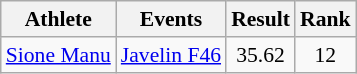<table class=wikitable style="font-size:90%">
<tr align=center>
<th>Athlete</th>
<th>Events</th>
<th>Result</th>
<th>Rank</th>
</tr>
<tr align=center>
<td align=left><a href='#'>Sione Manu</a></td>
<td align=left><a href='#'>Javelin F46</a></td>
<td>35.62</td>
<td>12</td>
</tr>
</table>
